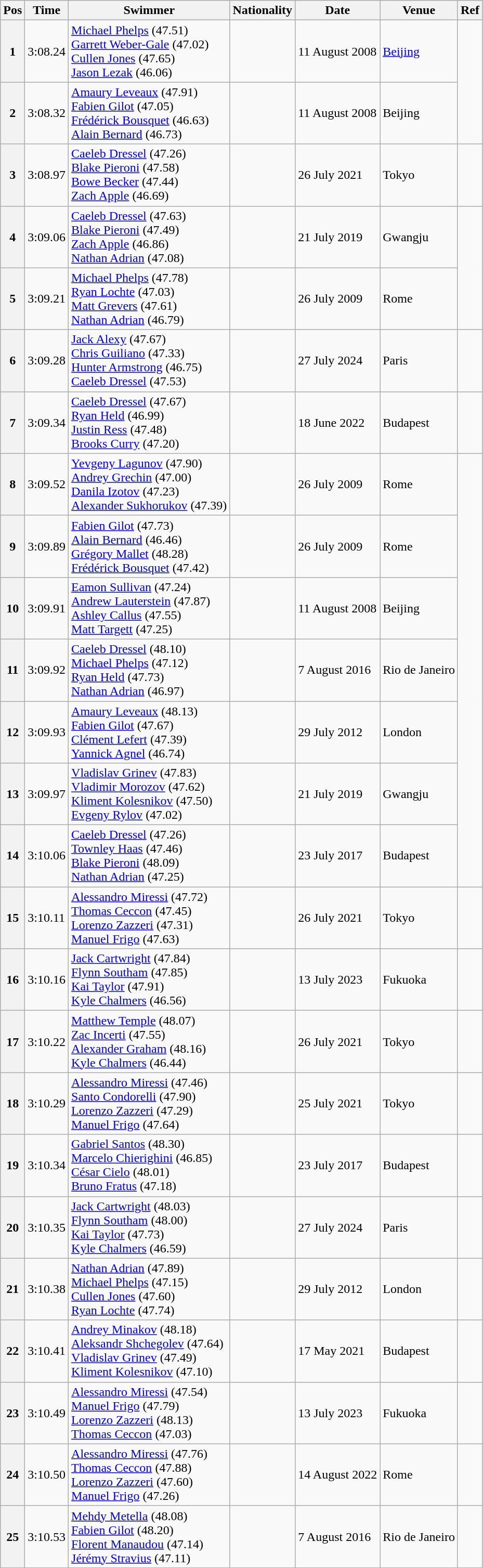<table class="wikitable">
<tr>
<th>Pos</th>
<th>Time</th>
<th>Swimmer</th>
<th>Nationality</th>
<th>Date</th>
<th>Venue</th>
<th>Ref</th>
</tr>
<tr>
<th>1</th>
<td>3:08.24</td>
<td><a href='#'>Michael Phelps</a> (47.51)<br><a href='#'>Garrett Weber-Gale</a> (47.02)<br><a href='#'>Cullen Jones</a> (47.65)<br><a href='#'>Jason Lezak</a> (46.06)</td>
<td></td>
<td>11 August 2008</td>
<td><a href='#'>Beijing</a></td>
</tr>
<tr>
<th>2</th>
<td>3:08.32</td>
<td><a href='#'>Amaury Leveaux</a> (47.91)<br><a href='#'>Fabien Gilot</a> (47.05)<br><a href='#'>Frédérick Bousquet</a> (46.63)<br><a href='#'>Alain Bernard</a> (46.73)</td>
<td></td>
<td>11 August 2008</td>
<td>Beijing</td>
</tr>
<tr>
<th>3</th>
<td>3:08.97</td>
<td><a href='#'>Caeleb Dressel</a> (47.26)<br><a href='#'>Blake Pieroni</a> (47.58)<br><a href='#'>Bowe Becker</a> (47.44)<br><a href='#'>Zach Apple</a> (46.69)</td>
<td></td>
<td>26 July 2021</td>
<td>Tokyo</td>
<td></td>
</tr>
<tr>
<th>4</th>
<td>3:09.06</td>
<td><a href='#'>Caeleb Dressel</a> (47.63)<br><a href='#'>Blake Pieroni</a> (47.49)<br><a href='#'>Zach Apple</a> (46.86)<br><a href='#'>Nathan Adrian</a> (47.08)</td>
<td></td>
<td>21 July 2019</td>
<td>Gwangju</td>
</tr>
<tr>
<th>5</th>
<td>3:09.21</td>
<td><a href='#'>Michael Phelps</a> (47.78)<br><a href='#'>Ryan Lochte</a> (47.03)<br><a href='#'>Matt Grevers</a> (47.61)<br><a href='#'>Nathan Adrian</a> (46.79)</td>
<td></td>
<td>26 July 2009</td>
<td>Rome</td>
</tr>
<tr>
<th>6</th>
<td>3:09.28</td>
<td><a href='#'>Jack Alexy</a> (47.67)<br><a href='#'>Chris Guiliano</a> (47.33)<br><a href='#'>Hunter Armstrong</a> (46.75)<br><a href='#'>Caeleb Dressel</a> (47.53)</td>
<td></td>
<td>27 July 2024</td>
<td>Paris</td>
<td></td>
</tr>
<tr>
<th>7</th>
<td>3:09.34</td>
<td><a href='#'>Caeleb Dressel</a> (47.67)<br><a href='#'>Ryan Held</a> (46.99)<br><a href='#'>Justin Ress</a> (47.48)<br><a href='#'>Brooks Curry</a> (47.20)</td>
<td></td>
<td>18 June 2022</td>
<td>Budapest</td>
<td></td>
</tr>
<tr>
<th>8</th>
<td>3:09.52</td>
<td><a href='#'>Yevgeny Lagunov</a> (47.90)<br><a href='#'>Andrey Grechin</a> (47.00)<br><a href='#'>Danila Izotov</a> (47.23)<br><a href='#'>Alexander Sukhorukov</a> (47.39)</td>
<td></td>
<td>26 July 2009</td>
<td>Rome</td>
</tr>
<tr>
<th>9</th>
<td>3:09.89</td>
<td><a href='#'>Fabien Gilot</a> (47.73)<br><a href='#'>Alain Bernard</a> (46.46)<br><a href='#'>Grégory Mallet</a> (48.28)<br><a href='#'>Frédérick Bousquet</a> (47.42)</td>
<td></td>
<td>26 July 2009</td>
<td>Rome</td>
</tr>
<tr>
<th>10</th>
<td>3:09.91</td>
<td><a href='#'>Eamon Sullivan</a> (47.24)<br><a href='#'>Andrew Lauterstein</a> (47.87)<br><a href='#'>Ashley Callus</a> (47.55)<br><a href='#'>Matt Targett</a> (47.25)</td>
<td></td>
<td>11 August 2008</td>
<td>Beijing</td>
</tr>
<tr>
<th>11</th>
<td>3:09.92</td>
<td><a href='#'>Caeleb Dressel</a> (48.10)<br><a href='#'>Michael Phelps</a> (47.12)<br><a href='#'>Ryan Held</a> (47.73)<br><a href='#'>Nathan Adrian</a> (46.97)</td>
<td></td>
<td>7 August 2016</td>
<td>Rio de Janeiro</td>
</tr>
<tr>
<th>12</th>
<td>3:09.93</td>
<td><a href='#'>Amaury Leveaux</a> (48.13)<br><a href='#'>Fabien Gilot</a> (47.67)<br><a href='#'>Clément Lefert</a> (47.39)<br><a href='#'>Yannick Agnel</a> (46.74)</td>
<td></td>
<td>29 July 2012</td>
<td>London</td>
</tr>
<tr>
<th>13</th>
<td>3:09.97</td>
<td><a href='#'>Vladislav Grinev</a> (47.83)<br><a href='#'>Vladimir Morozov</a> (47.62)<br><a href='#'>Kliment Kolesnikov</a> (47.50)<br><a href='#'>Evgeny Rylov</a> (47.02)</td>
<td></td>
<td>21 July 2019</td>
<td>Gwangju</td>
</tr>
<tr>
<th>14</th>
<td>3:10.06</td>
<td><a href='#'>Caeleb Dressel</a> (47.26)<br><a href='#'>Townley Haas</a> (47.46)<br><a href='#'>Blake Pieroni</a> (48.09)<br><a href='#'>Nathan Adrian</a> (47.25)</td>
<td></td>
<td>23 July 2017</td>
<td>Budapest</td>
</tr>
<tr>
<th>15</th>
<td>3:10.11</td>
<td><a href='#'>Alessandro Miressi</a> (47.72)<br><a href='#'>Thomas Ceccon</a> (47.45)<br><a href='#'>Lorenzo Zazzeri</a> (47.31)<br><a href='#'>Manuel Frigo</a> (47.63)</td>
<td></td>
<td>26 July 2021</td>
<td>Tokyo</td>
<td></td>
</tr>
<tr>
<th>16</th>
<td>3:10.16</td>
<td><a href='#'>Jack Cartwright</a> (47.84)<br><a href='#'>Flynn Southam</a> (47.85)<br><a href='#'>Kai Taylor</a> (47.91)<br><a href='#'>Kyle Chalmers</a> (46.56)</td>
<td></td>
<td>13 July 2023</td>
<td>Fukuoka</td>
<td></td>
</tr>
<tr>
<th>17</th>
<td>3:10.22</td>
<td><a href='#'>Matthew Temple</a> (48.07)<br><a href='#'>Zac Incerti</a> (47.55)<br><a href='#'>Alexander Graham</a> (48.16)<br><a href='#'>Kyle Chalmers</a> (46.44)</td>
<td></td>
<td>26 July 2021</td>
<td>Tokyo</td>
<td></td>
</tr>
<tr>
<th>18</th>
<td>3:10.29</td>
<td><a href='#'>Alessandro Miressi</a> (47.46)<br><a href='#'>Santo Condorelli</a> (47.90)<br><a href='#'>Lorenzo Zazzeri</a> (47.29)<br><a href='#'>Manuel Frigo</a> (47.64)</td>
<td></td>
<td>25 July 2021</td>
<td>Tokyo</td>
<td></td>
</tr>
<tr>
<th>19</th>
<td>3:10.34</td>
<td><a href='#'>Gabriel Santos</a> (48.30)<br><a href='#'>Marcelo Chierighini</a> (46.85)<br><a href='#'>César Cielo</a> (48.01)<br><a href='#'>Bruno Fratus</a> (47.18)</td>
<td></td>
<td>23 July 2017</td>
<td>Budapest</td>
</tr>
<tr>
<th>20</th>
<td>3:10.35</td>
<td><a href='#'>Jack Cartwright</a> (48.03)<br><a href='#'>Flynn Southam</a> (48.00)<br><a href='#'>Kai Taylor</a> (47.73)<br><a href='#'>Kyle Chalmers</a> (46.59)</td>
<td></td>
<td>27 July 2024</td>
<td>Paris</td>
<td></td>
</tr>
<tr>
<th>21</th>
<td>3:10.38</td>
<td><a href='#'>Nathan Adrian</a> (47.89)<br><a href='#'>Michael Phelps</a> (47.15)<br><a href='#'>Cullen Jones</a> (47.60)<br><a href='#'>Ryan Lochte</a> (47.74)</td>
<td></td>
<td>29 July 2012</td>
<td>London</td>
<td></td>
</tr>
<tr>
<th>22</th>
<td>3:10.41</td>
<td><a href='#'>Andrey Minakov</a> (48.18)<br><a href='#'>Aleksandr Shchegolev</a> (47.64)<br><a href='#'>Vladislav Grinev</a> (47.49)<br><a href='#'>Kliment Kolesnikov</a> (47.10)</td>
<td></td>
<td>17 May 2021</td>
<td>Budapest</td>
<td></td>
</tr>
<tr>
<th>23</th>
<td>3:10.49</td>
<td><a href='#'>Alessandro Miressi</a> (47.54)<br><a href='#'>Manuel Frigo</a> (47.79)<br><a href='#'>Lorenzo Zazzeri</a> (48.13)<br><a href='#'>Thomas Ceccon</a> (47.03)</td>
<td></td>
<td>13 July 2023</td>
<td>Fukuoka</td>
<td></td>
</tr>
<tr>
<th>24</th>
<td>3:10.50</td>
<td><a href='#'>Alessandro Miressi</a> (47.76)<br><a href='#'>Thomas Ceccon</a> (47.88)<br><a href='#'>Lorenzo Zazzeri</a> (47.60)<br><a href='#'>Manuel Frigo</a> (47.26)</td>
<td></td>
<td>14 August 2022</td>
<td>Rome</td>
<td></td>
</tr>
<tr>
<th>25</th>
<td>3:10.53</td>
<td><a href='#'>Mehdy Metella</a> (48.08)<br><a href='#'>Fabien Gilot</a> (48.20)<br><a href='#'>Florent Manaudou</a> (47.14)<br><a href='#'>Jérémy Stravius</a> (47.11)</td>
<td></td>
<td>7 August 2016</td>
<td>Rio de Janeiro</td>
<td></td>
</tr>
</table>
